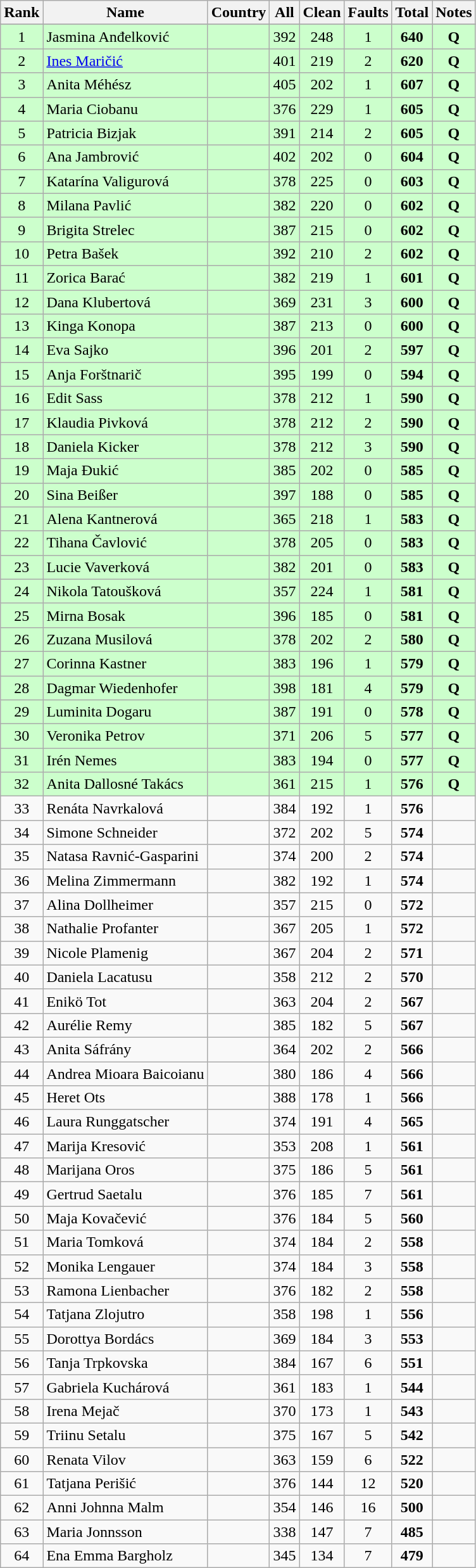<table class="wikitable sortable" style="text-align:center">
<tr>
<th>Rank</th>
<th>Name</th>
<th>Country</th>
<th>All</th>
<th>Clean</th>
<th>Faults</th>
<th>Total</th>
<th>Notes</th>
</tr>
<tr>
</tr>
<tr bgcolor=ccffcc>
<td>1</td>
<td align="left">Jasmina Anđelković</td>
<td align="left"></td>
<td>392</td>
<td>248</td>
<td>1</td>
<td><strong>640</strong></td>
<td><strong>Q</strong></td>
</tr>
<tr bgcolor=ccffcc>
<td>2</td>
<td align="left"><a href='#'>Ines Maričić</a></td>
<td align="left"></td>
<td>401</td>
<td>219</td>
<td>2</td>
<td><strong>620</strong></td>
<td><strong>Q</strong></td>
</tr>
<tr bgcolor=ccffcc>
<td>3</td>
<td align="left">Anita Méhész</td>
<td align="left"></td>
<td>405</td>
<td>202</td>
<td>1</td>
<td><strong>607</strong></td>
<td><strong>Q</strong></td>
</tr>
<tr bgcolor=ccffcc>
<td>4</td>
<td align="left">Maria Ciobanu</td>
<td align="left"></td>
<td>376</td>
<td>229</td>
<td>1</td>
<td><strong>605</strong></td>
<td><strong>Q</strong></td>
</tr>
<tr bgcolor=ccffcc>
<td>5</td>
<td align="left">Patricia Bizjak</td>
<td align="left"></td>
<td>391</td>
<td>214</td>
<td>2</td>
<td><strong>605</strong></td>
<td><strong>Q</strong></td>
</tr>
<tr bgcolor=ccffcc>
<td>6</td>
<td align="left">Ana Jambrović</td>
<td align="left"></td>
<td>402</td>
<td>202</td>
<td>0</td>
<td><strong>604</strong></td>
<td><strong>Q</strong></td>
</tr>
<tr bgcolor=ccffcc>
<td>7</td>
<td align="left">Katarína Valigurová</td>
<td align="left"></td>
<td>378</td>
<td>225</td>
<td>0</td>
<td><strong>603</strong></td>
<td><strong>Q</strong></td>
</tr>
<tr bgcolor=ccffcc>
<td>8</td>
<td align="left">Milana Pavlić</td>
<td align="left"></td>
<td>382</td>
<td>220</td>
<td>0</td>
<td><strong>602</strong></td>
<td><strong>Q</strong></td>
</tr>
<tr bgcolor=ccffcc>
<td>9</td>
<td align="left">Brigita Strelec</td>
<td align="left"></td>
<td>387</td>
<td>215</td>
<td>0</td>
<td><strong>602</strong></td>
<td><strong>Q</strong></td>
</tr>
<tr bgcolor=ccffcc>
<td>10</td>
<td align="left">Petra Bašek</td>
<td align="left"></td>
<td>392</td>
<td>210</td>
<td>2</td>
<td><strong>602</strong></td>
<td><strong>Q</strong></td>
</tr>
<tr bgcolor=ccffcc>
<td>11</td>
<td align="left">Zorica Barać</td>
<td align="left"></td>
<td>382</td>
<td>219</td>
<td>1</td>
<td><strong>601</strong></td>
<td><strong>Q</strong></td>
</tr>
<tr bgcolor=ccffcc>
<td>12</td>
<td align="left">Dana Klubertová</td>
<td align="left"></td>
<td>369</td>
<td>231</td>
<td>3</td>
<td><strong>600</strong></td>
<td><strong>Q</strong></td>
</tr>
<tr bgcolor=ccffcc>
<td>13</td>
<td align="left">Kinga Konopa</td>
<td align="left"></td>
<td>387</td>
<td>213</td>
<td>0</td>
<td><strong>600</strong></td>
<td><strong>Q</strong></td>
</tr>
<tr bgcolor=ccffcc>
<td>14</td>
<td align="left">Eva Sajko</td>
<td align="left"></td>
<td>396</td>
<td>201</td>
<td>2</td>
<td><strong>597</strong></td>
<td><strong>Q</strong></td>
</tr>
<tr bgcolor=ccffcc>
<td>15</td>
<td align="left">Anja Forštnarič</td>
<td align="left"></td>
<td>395</td>
<td>199</td>
<td>0</td>
<td><strong>594</strong></td>
<td><strong>Q</strong></td>
</tr>
<tr bgcolor=ccffcc>
<td>16</td>
<td align="left">Edit Sass</td>
<td align="left"></td>
<td>378</td>
<td>212</td>
<td>1</td>
<td><strong>590</strong></td>
<td><strong>Q</strong></td>
</tr>
<tr bgcolor=ccffcc>
<td>17</td>
<td align="left">Klaudia Pivková</td>
<td align="left"></td>
<td>378</td>
<td>212</td>
<td>2</td>
<td><strong>590</strong></td>
<td><strong>Q</strong></td>
</tr>
<tr bgcolor=ccffcc>
<td>18</td>
<td align="left">Daniela Kicker</td>
<td align="left"></td>
<td>378</td>
<td>212</td>
<td>3</td>
<td><strong>590</strong></td>
<td><strong>Q</strong></td>
</tr>
<tr bgcolor=ccffcc>
<td>19</td>
<td align="left">Maja Đukić</td>
<td align="left"></td>
<td>385</td>
<td>202</td>
<td>0</td>
<td><strong>585</strong></td>
<td><strong>Q</strong></td>
</tr>
<tr bgcolor=ccffcc>
<td>20</td>
<td align="left">Sina Beißer</td>
<td align="left"></td>
<td>397</td>
<td>188</td>
<td>0</td>
<td><strong>585</strong></td>
<td><strong>Q</strong></td>
</tr>
<tr bgcolor=ccffcc>
<td>21</td>
<td align="left">Alena Kantnerová</td>
<td align="left"></td>
<td>365</td>
<td>218</td>
<td>1</td>
<td><strong>583</strong></td>
<td><strong>Q</strong></td>
</tr>
<tr bgcolor=ccffcc>
<td>22</td>
<td align="left">Tihana Čavlović</td>
<td align="left"></td>
<td>378</td>
<td>205</td>
<td>0</td>
<td><strong>583</strong></td>
<td><strong>Q</strong></td>
</tr>
<tr bgcolor=ccffcc>
<td>23</td>
<td align="left">Lucie Vaverková</td>
<td align="left"></td>
<td>382</td>
<td>201</td>
<td>0</td>
<td><strong>583</strong></td>
<td><strong>Q</strong></td>
</tr>
<tr bgcolor=ccffcc>
<td>24</td>
<td align="left">Nikola Tatoušková</td>
<td align="left"></td>
<td>357</td>
<td>224</td>
<td>1</td>
<td><strong>581</strong></td>
<td><strong>Q</strong></td>
</tr>
<tr bgcolor=ccffcc>
<td>25</td>
<td align="left">Mirna Bosak</td>
<td align="left"></td>
<td>396</td>
<td>185</td>
<td>0</td>
<td><strong>581</strong></td>
<td><strong>Q</strong></td>
</tr>
<tr bgcolor=ccffcc>
<td>26</td>
<td align="left">Zuzana Musilová</td>
<td align="left"></td>
<td>378</td>
<td>202</td>
<td>2</td>
<td><strong>580</strong></td>
<td><strong>Q</strong></td>
</tr>
<tr bgcolor=ccffcc>
<td>27</td>
<td align="left">Corinna Kastner</td>
<td align="left"></td>
<td>383</td>
<td>196</td>
<td>1</td>
<td><strong>579</strong></td>
<td><strong>Q</strong></td>
</tr>
<tr bgcolor=ccffcc>
<td>28</td>
<td align="left">Dagmar Wiedenhofer</td>
<td align="left"></td>
<td>398</td>
<td>181</td>
<td>4</td>
<td><strong>579</strong></td>
<td><strong>Q</strong></td>
</tr>
<tr bgcolor=ccffcc>
<td>29</td>
<td align="left">Luminita Dogaru</td>
<td align="left"></td>
<td>387</td>
<td>191</td>
<td>0</td>
<td><strong>578</strong></td>
<td><strong>Q</strong></td>
</tr>
<tr bgcolor=ccffcc>
<td>30</td>
<td align="left">Veronika Petrov</td>
<td align="left"></td>
<td>371</td>
<td>206</td>
<td>5</td>
<td><strong>577</strong></td>
<td><strong>Q</strong></td>
</tr>
<tr bgcolor=ccffcc>
<td>31</td>
<td align="left">Irén Nemes</td>
<td align="left"></td>
<td>383</td>
<td>194</td>
<td>0</td>
<td><strong>577</strong></td>
<td><strong>Q</strong></td>
</tr>
<tr bgcolor=ccffcc>
<td>32</td>
<td align="left">Anita Dallosné Takács</td>
<td align="left"></td>
<td>361</td>
<td>215</td>
<td>1</td>
<td><strong>576</strong></td>
<td><strong>Q</strong></td>
</tr>
<tr>
<td>33</td>
<td align="left">Renáta Navrkalová</td>
<td align="left"></td>
<td>384</td>
<td>192</td>
<td>1</td>
<td><strong>576</strong></td>
<td></td>
</tr>
<tr>
<td>34</td>
<td align="left">Simone Schneider</td>
<td align="left"></td>
<td>372</td>
<td>202</td>
<td>5</td>
<td><strong>574</strong></td>
<td></td>
</tr>
<tr>
<td>35</td>
<td align="left">Natasa Ravnić-Gasparini</td>
<td align="left"></td>
<td>374</td>
<td>200</td>
<td>2</td>
<td><strong>574</strong></td>
<td></td>
</tr>
<tr>
<td>36</td>
<td align="left">Melina Zimmermann</td>
<td align="left"></td>
<td>382</td>
<td>192</td>
<td>1</td>
<td><strong>574</strong></td>
<td></td>
</tr>
<tr>
<td>37</td>
<td align="left">Alina Dollheimer</td>
<td align="left"></td>
<td>357</td>
<td>215</td>
<td>0</td>
<td><strong>572</strong></td>
<td></td>
</tr>
<tr>
<td>38</td>
<td align="left">Nathalie Profanter</td>
<td align="left"></td>
<td>367</td>
<td>205</td>
<td>1</td>
<td><strong>572</strong></td>
<td></td>
</tr>
<tr>
<td>39</td>
<td align="left">Nicole Plamenig</td>
<td align="left"></td>
<td>367</td>
<td>204</td>
<td>2</td>
<td><strong>571</strong></td>
<td></td>
</tr>
<tr>
<td>40</td>
<td align="left">Daniela Lacatusu</td>
<td align="left"></td>
<td>358</td>
<td>212</td>
<td>2</td>
<td><strong>570</strong></td>
<td></td>
</tr>
<tr>
<td>41</td>
<td align="left">Enikö Tot</td>
<td align="left"></td>
<td>363</td>
<td>204</td>
<td>2</td>
<td><strong>567</strong></td>
<td></td>
</tr>
<tr>
<td>42</td>
<td align="left">Aurélie Remy</td>
<td align="left"></td>
<td>385</td>
<td>182</td>
<td>5</td>
<td><strong>567</strong></td>
<td></td>
</tr>
<tr>
<td>43</td>
<td align="left">Anita Sáfrány</td>
<td align="left"></td>
<td>364</td>
<td>202</td>
<td>2</td>
<td><strong>566</strong></td>
<td></td>
</tr>
<tr>
<td>44</td>
<td align="left">Andrea Mioara Baicoianu</td>
<td align="left"></td>
<td>380</td>
<td>186</td>
<td>4</td>
<td><strong>566</strong></td>
<td></td>
</tr>
<tr>
<td>45</td>
<td align="left">Heret Ots</td>
<td align="left"></td>
<td>388</td>
<td>178</td>
<td>1</td>
<td><strong>566</strong></td>
<td></td>
</tr>
<tr>
<td>46</td>
<td align="left">Laura Runggatscher</td>
<td align="left"></td>
<td>374</td>
<td>191</td>
<td>4</td>
<td><strong>565</strong></td>
<td></td>
</tr>
<tr>
<td>47</td>
<td align="left">Marija Kresović</td>
<td align="left"></td>
<td>353</td>
<td>208</td>
<td>1</td>
<td><strong>561</strong></td>
<td></td>
</tr>
<tr>
<td>48</td>
<td align="left">Marijana Oros</td>
<td align="left"></td>
<td>375</td>
<td>186</td>
<td>5</td>
<td><strong>561</strong></td>
<td></td>
</tr>
<tr>
<td>49</td>
<td align="left">Gertrud Saetalu</td>
<td align="left"></td>
<td>376</td>
<td>185</td>
<td>7</td>
<td><strong>561</strong></td>
<td></td>
</tr>
<tr>
<td>50</td>
<td align="left">Maja Kovačević</td>
<td align="left"></td>
<td>376</td>
<td>184</td>
<td>5</td>
<td><strong>560</strong></td>
<td></td>
</tr>
<tr>
<td>51</td>
<td align="left">Maria Tomková</td>
<td align="left"></td>
<td>374</td>
<td>184</td>
<td>2</td>
<td><strong>558</strong></td>
<td></td>
</tr>
<tr>
<td>52</td>
<td align="left">Monika Lengauer</td>
<td align="left"></td>
<td>374</td>
<td>184</td>
<td>3</td>
<td><strong>558</strong></td>
<td></td>
</tr>
<tr>
<td>53</td>
<td align="left">Ramona Lienbacher</td>
<td align="left"></td>
<td>376</td>
<td>182</td>
<td>2</td>
<td><strong>558</strong></td>
<td></td>
</tr>
<tr>
<td>54</td>
<td align="left">Tatjana Zlojutro</td>
<td align="left"></td>
<td>358</td>
<td>198</td>
<td>1</td>
<td><strong>556</strong></td>
<td></td>
</tr>
<tr>
<td>55</td>
<td align="left">Dorottya Bordács</td>
<td align="left"></td>
<td>369</td>
<td>184</td>
<td>3</td>
<td><strong>553</strong></td>
<td></td>
</tr>
<tr>
<td>56</td>
<td align="left">Tanja Trpkovska</td>
<td align="left"></td>
<td>384</td>
<td>167</td>
<td>6</td>
<td><strong>551</strong></td>
<td></td>
</tr>
<tr>
<td>57</td>
<td align="left">Gabriela Kuchárová</td>
<td align="left"></td>
<td>361</td>
<td>183</td>
<td>1</td>
<td><strong>544</strong></td>
<td></td>
</tr>
<tr>
<td>58</td>
<td align="left">Irena Mejač</td>
<td align="left"></td>
<td>370</td>
<td>173</td>
<td>1</td>
<td><strong>543</strong></td>
<td></td>
</tr>
<tr>
<td>59</td>
<td align="left">Triinu Setalu</td>
<td align="left"></td>
<td>375</td>
<td>167</td>
<td>5</td>
<td><strong>542</strong></td>
<td></td>
</tr>
<tr>
<td>60</td>
<td align="left">Renata Vilov</td>
<td align="left"></td>
<td>363</td>
<td>159</td>
<td>6</td>
<td><strong>522</strong></td>
<td></td>
</tr>
<tr>
<td>61</td>
<td align="left">Tatjana Perišić</td>
<td align="left"></td>
<td>376</td>
<td>144</td>
<td>12</td>
<td><strong>520</strong></td>
<td></td>
</tr>
<tr>
<td>62</td>
<td align="left">Anni Johnna Malm</td>
<td align="left"></td>
<td>354</td>
<td>146</td>
<td>16</td>
<td><strong>500</strong></td>
<td></td>
</tr>
<tr>
<td>63</td>
<td align="left">Maria Jonnsson</td>
<td align="left"></td>
<td>338</td>
<td>147</td>
<td>7</td>
<td><strong>485</strong></td>
<td></td>
</tr>
<tr>
<td>64</td>
<td align="left">Ena Emma Bargholz</td>
<td align="left"></td>
<td>345</td>
<td>134</td>
<td>7</td>
<td><strong>479</strong></td>
<td></td>
</tr>
</table>
